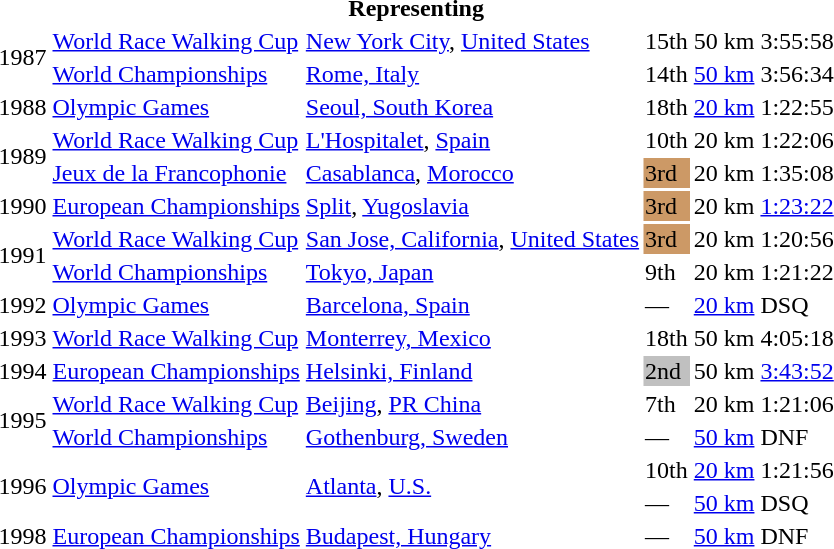<table>
<tr>
<th colspan="6">Representing </th>
</tr>
<tr>
<td rowspan=2>1987</td>
<td><a href='#'>World Race Walking Cup</a></td>
<td><a href='#'>New York City</a>, <a href='#'>United States</a></td>
<td>15th</td>
<td>50 km</td>
<td>3:55:58</td>
</tr>
<tr>
<td><a href='#'>World Championships</a></td>
<td><a href='#'>Rome, Italy</a></td>
<td>14th</td>
<td><a href='#'>50 km</a></td>
<td>3:56:34</td>
</tr>
<tr>
<td>1988</td>
<td><a href='#'>Olympic Games</a></td>
<td><a href='#'>Seoul, South Korea</a></td>
<td align="center">18th</td>
<td><a href='#'>20 km</a></td>
<td>1:22:55</td>
</tr>
<tr>
<td rowspan=2>1989</td>
<td><a href='#'>World Race Walking Cup</a></td>
<td><a href='#'>L'Hospitalet</a>, <a href='#'>Spain</a></td>
<td>10th</td>
<td>20 km</td>
<td>1:22:06</td>
</tr>
<tr>
<td><a href='#'>Jeux de la Francophonie</a></td>
<td><a href='#'>Casablanca</a>, <a href='#'>Morocco</a></td>
<td bgcolor="cc9966">3rd</td>
<td>20 km</td>
<td>1:35:08</td>
</tr>
<tr>
<td>1990</td>
<td><a href='#'>European Championships</a></td>
<td><a href='#'>Split</a>, <a href='#'>Yugoslavia</a></td>
<td bgcolor="cc9966">3rd</td>
<td>20 km</td>
<td><a href='#'>1:23:22</a></td>
</tr>
<tr>
<td rowspan=2>1991</td>
<td><a href='#'>World Race Walking Cup</a></td>
<td><a href='#'>San Jose, California</a>, <a href='#'>United States</a></td>
<td bgcolor="cc9966">3rd</td>
<td>20 km</td>
<td>1:20:56</td>
</tr>
<tr>
<td><a href='#'>World Championships</a></td>
<td><a href='#'>Tokyo, Japan</a></td>
<td>9th</td>
<td>20 km</td>
<td>1:21:22</td>
</tr>
<tr>
<td>1992</td>
<td><a href='#'>Olympic Games</a></td>
<td><a href='#'>Barcelona, Spain</a></td>
<td>—</td>
<td><a href='#'>20 km</a></td>
<td>DSQ</td>
</tr>
<tr>
<td>1993</td>
<td><a href='#'>World Race Walking Cup</a></td>
<td><a href='#'>Monterrey, Mexico</a></td>
<td>18th</td>
<td>50 km</td>
<td>4:05:18</td>
</tr>
<tr>
<td>1994</td>
<td><a href='#'>European Championships</a></td>
<td><a href='#'>Helsinki, Finland</a></td>
<td bgcolor="silver">2nd</td>
<td>50 km</td>
<td><a href='#'>3:43:52</a></td>
</tr>
<tr>
<td rowspan=2>1995</td>
<td><a href='#'>World Race Walking Cup</a></td>
<td><a href='#'>Beijing</a>, <a href='#'>PR China</a></td>
<td>7th</td>
<td>20 km</td>
<td>1:21:06</td>
</tr>
<tr>
<td><a href='#'>World Championships</a></td>
<td><a href='#'>Gothenburg, Sweden</a></td>
<td>—</td>
<td><a href='#'>50 km</a></td>
<td>DNF</td>
</tr>
<tr>
<td rowspan=2>1996</td>
<td rowspan=2><a href='#'>Olympic Games</a></td>
<td rowspan=2><a href='#'>Atlanta</a>, <a href='#'>U.S.</a></td>
<td align="center">10th</td>
<td><a href='#'>20 km</a></td>
<td>1:21:56</td>
</tr>
<tr>
<td>—</td>
<td><a href='#'>50 km</a></td>
<td>DSQ</td>
</tr>
<tr>
<td>1998</td>
<td><a href='#'>European Championships</a></td>
<td><a href='#'>Budapest, Hungary</a></td>
<td>—</td>
<td><a href='#'>50 km</a></td>
<td>DNF</td>
</tr>
</table>
